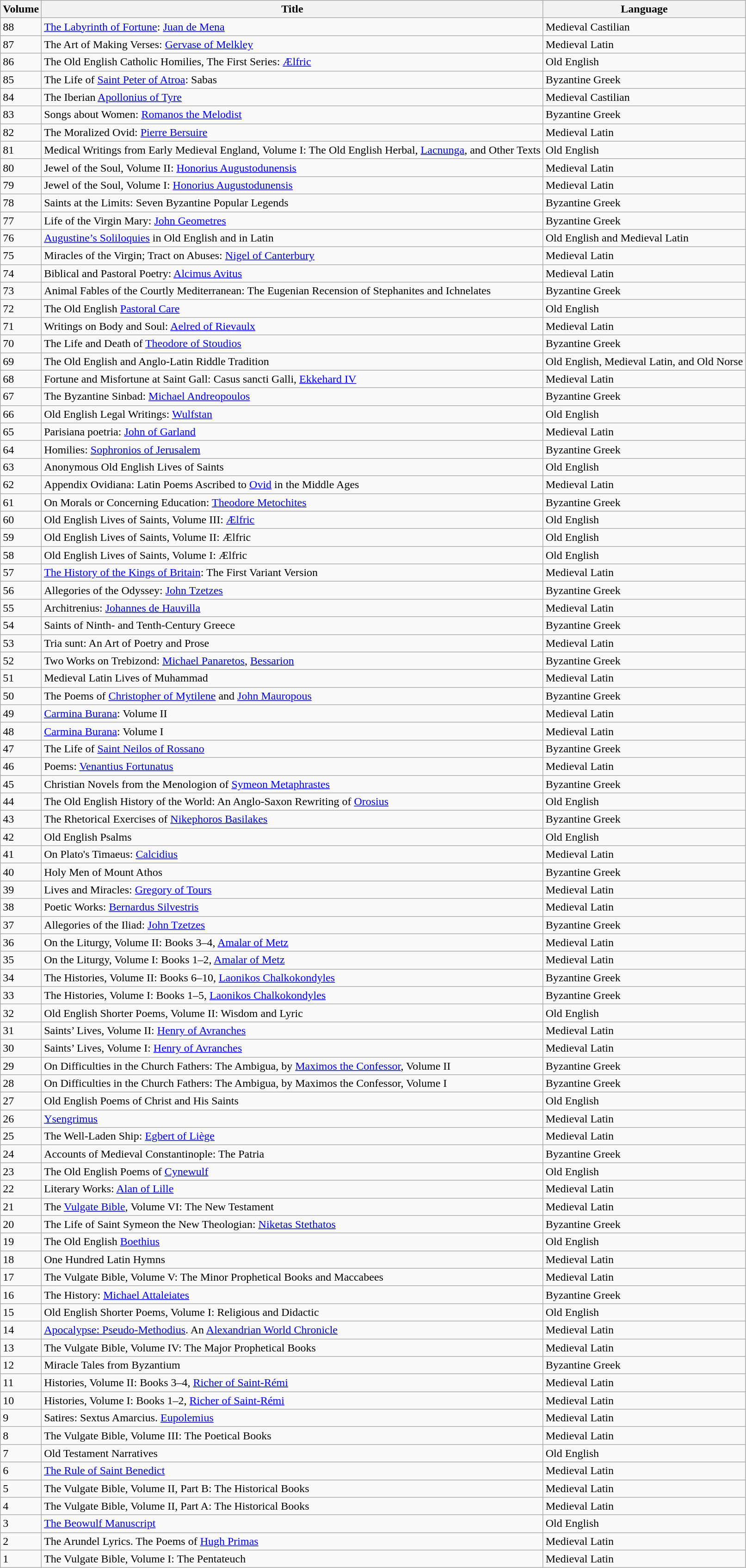<table class="wikitable sortable">
<tr>
<th>Volume</th>
<th>Title</th>
<th>Language</th>
</tr>
<tr>
<td>88</td>
<td><a href='#'>The Labyrinth of Fortune</a>: <a href='#'>Juan de Mena</a></td>
<td>Medieval Castilian</td>
</tr>
<tr>
<td>87</td>
<td>The Art of Making Verses: <a href='#'>Gervase of Melkley</a></td>
<td>Medieval Latin</td>
</tr>
<tr>
<td>86</td>
<td>The Old English Catholic Homilies, The First Series: <a href='#'>Ælfric</a></td>
<td>Old English</td>
</tr>
<tr>
<td>85</td>
<td>The Life of <a href='#'>Saint Peter of Atroa</a>: Sabas</td>
<td>Byzantine Greek</td>
</tr>
<tr>
<td>84</td>
<td>The Iberian <a href='#'>Apollonius of Tyre</a></td>
<td>Medieval Castilian</td>
</tr>
<tr>
<td>83</td>
<td>Songs about Women: <a href='#'>Romanos the Melodist</a></td>
<td>Byzantine Greek</td>
</tr>
<tr>
<td>82</td>
<td>The Moralized Ovid: <a href='#'>Pierre Bersuire</a></td>
<td>Medieval Latin</td>
</tr>
<tr>
<td>81</td>
<td>Medical Writings from Early Medieval England, Volume I: The Old English Herbal, <a href='#'>Lacnunga</a>, and Other Texts</td>
<td>Old English</td>
</tr>
<tr>
<td>80</td>
<td>Jewel of the Soul, Volume II: <a href='#'>Honorius Augustodunensis</a></td>
<td>Medieval Latin</td>
</tr>
<tr>
<td>79</td>
<td>Jewel of the Soul, Volume I: <a href='#'>Honorius Augustodunensis</a></td>
<td>Medieval Latin</td>
</tr>
<tr>
<td>78</td>
<td>Saints at the Limits: Seven Byzantine Popular Legends</td>
<td>Byzantine Greek</td>
</tr>
<tr>
<td>77</td>
<td>Life of the Virgin Mary: <a href='#'>John Geometres</a></td>
<td>Byzantine Greek</td>
</tr>
<tr>
<td>76</td>
<td><a href='#'>Augustine’s Soliloquies</a> in Old English and in Latin</td>
<td>Old English and Medieval Latin</td>
</tr>
<tr>
<td>75</td>
<td>Miracles of the Virgin; Tract on Abuses: <a href='#'>Nigel of Canterbury</a></td>
<td>Medieval Latin</td>
</tr>
<tr>
<td>74</td>
<td>Biblical and Pastoral Poetry: <a href='#'>Alcimus Avitus</a></td>
<td>Medieval Latin</td>
</tr>
<tr>
<td>73</td>
<td>Animal Fables of the Courtly Mediterranean: The Eugenian Recension of Stephanites and Ichnelates</td>
<td>Byzantine Greek</td>
</tr>
<tr>
<td>72</td>
<td>The Old English <a href='#'>Pastoral Care</a></td>
<td>Old English</td>
</tr>
<tr>
<td>71</td>
<td>Writings on Body and Soul: <a href='#'>Aelred of Rievaulx</a></td>
<td>Medieval Latin</td>
</tr>
<tr>
<td>70</td>
<td>The Life and Death of <a href='#'>Theodore of Stoudios</a></td>
<td>Byzantine Greek</td>
</tr>
<tr>
<td>69</td>
<td>The Old English and Anglo-Latin Riddle Tradition</td>
<td>Old English, Medieval Latin, and Old Norse</td>
</tr>
<tr>
<td>68</td>
<td>Fortune and Misfortune at Saint Gall: Casus sancti Galli, <a href='#'>Ekkehard IV</a></td>
<td>Medieval Latin</td>
</tr>
<tr>
<td>67</td>
<td>The Byzantine Sinbad: <a href='#'>Michael Andreopoulos</a></td>
<td>Byzantine Greek</td>
</tr>
<tr>
<td>66</td>
<td>Old English Legal Writings: <a href='#'>Wulfstan</a></td>
<td>Old English</td>
</tr>
<tr>
<td>65</td>
<td>Parisiana poetria: <a href='#'>John of Garland</a></td>
<td>Medieval Latin</td>
</tr>
<tr>
<td>64</td>
<td>Homilies: <a href='#'>Sophronios of Jerusalem</a></td>
<td>Byzantine Greek</td>
</tr>
<tr>
<td>63</td>
<td>Anonymous Old English Lives of Saints</td>
<td>Old English</td>
</tr>
<tr>
<td>62</td>
<td>Appendix Ovidiana: Latin Poems Ascribed to <a href='#'>Ovid</a> in the Middle Ages</td>
<td>Medieval Latin</td>
</tr>
<tr>
<td>61</td>
<td>On Morals or Concerning Education: <a href='#'>Theodore Metochites</a></td>
<td>Byzantine Greek</td>
</tr>
<tr>
<td>60</td>
<td>Old English Lives of Saints, Volume III: <a href='#'>Ælfric</a></td>
<td>Old English</td>
</tr>
<tr>
<td>59</td>
<td>Old English Lives of Saints, Volume II: Ælfric</td>
<td>Old English</td>
</tr>
<tr>
<td>58</td>
<td>Old English Lives of Saints, Volume I: Ælfric</td>
<td>Old English</td>
</tr>
<tr>
<td>57</td>
<td><a href='#'>The History of the Kings of Britain</a>: The First Variant Version</td>
<td>Medieval Latin</td>
</tr>
<tr>
<td>56</td>
<td>Allegories of the Odyssey: <a href='#'>John Tzetzes</a></td>
<td>Byzantine Greek</td>
</tr>
<tr>
<td>55</td>
<td>Architrenius: <a href='#'>Johannes de Hauvilla</a></td>
<td>Medieval Latin</td>
</tr>
<tr>
<td>54</td>
<td>Saints of Ninth- and Tenth-Century Greece</td>
<td>Byzantine Greek</td>
</tr>
<tr>
<td>53</td>
<td>Tria sunt: An Art of Poetry and Prose</td>
<td>Medieval Latin</td>
</tr>
<tr>
<td>52</td>
<td>Two Works on Trebizond: <a href='#'>Michael Panaretos</a>, <a href='#'>Bessarion</a></td>
<td>Byzantine Greek</td>
</tr>
<tr>
<td>51</td>
<td>Medieval Latin Lives of Muhammad</td>
<td>Medieval Latin</td>
</tr>
<tr>
<td>50</td>
<td>The Poems of <a href='#'>Christopher of Mytilene</a> and <a href='#'>John Mauropous</a></td>
<td>Byzantine Greek</td>
</tr>
<tr>
<td>49</td>
<td><a href='#'>Carmina Burana</a>: Volume II</td>
<td>Medieval Latin</td>
</tr>
<tr>
<td>48</td>
<td><a href='#'>Carmina Burana</a>: Volume I</td>
<td>Medieval Latin</td>
</tr>
<tr>
<td>47</td>
<td>The Life of <a href='#'>Saint Neilos of Rossano</a></td>
<td>Byzantine Greek</td>
</tr>
<tr>
<td>46</td>
<td>Poems: <a href='#'>Venantius Fortunatus</a></td>
<td>Medieval Latin</td>
</tr>
<tr>
<td>45</td>
<td>Christian Novels from the Menologion of <a href='#'>Symeon Metaphrastes</a></td>
<td>Byzantine Greek</td>
</tr>
<tr>
<td>44</td>
<td>The Old English History of the World: An Anglo-Saxon Rewriting of <a href='#'>Orosius</a></td>
<td>Old English</td>
</tr>
<tr>
<td>43</td>
<td>The Rhetorical Exercises of <a href='#'>Nikephoros Basilakes</a></td>
<td>Byzantine Greek</td>
</tr>
<tr>
<td>42</td>
<td>Old English Psalms</td>
<td>Old English</td>
</tr>
<tr>
<td>41</td>
<td>On Plato's Timaeus: <a href='#'>Calcidius</a></td>
<td>Medieval Latin</td>
</tr>
<tr>
<td>40</td>
<td>Holy Men of Mount Athos</td>
<td>Byzantine Greek</td>
</tr>
<tr>
<td>39</td>
<td>Lives and Miracles: <a href='#'>Gregory of Tours</a></td>
<td>Medieval Latin</td>
</tr>
<tr>
<td>38</td>
<td>Poetic Works: <a href='#'>Bernardus Silvestris</a></td>
<td>Medieval Latin</td>
</tr>
<tr>
<td>37</td>
<td>Allegories of the Iliad: <a href='#'>John Tzetzes</a></td>
<td>Byzantine Greek</td>
</tr>
<tr>
<td>36</td>
<td>On the Liturgy, Volume II: Books 3–4, <a href='#'>Amalar of Metz</a></td>
<td>Medieval Latin</td>
</tr>
<tr>
<td>35</td>
<td>On the Liturgy, Volume I: Books 1–2, <a href='#'>Amalar of Metz</a></td>
<td>Medieval Latin</td>
</tr>
<tr>
<td>34</td>
<td>The Histories, Volume II: Books 6–10, <a href='#'>Laonikos Chalkokondyles</a></td>
<td>Byzantine Greek</td>
</tr>
<tr>
<td>33</td>
<td>The Histories, Volume I: Books 1–5, <a href='#'>Laonikos Chalkokondyles</a></td>
<td>Byzantine Greek</td>
</tr>
<tr>
<td>32</td>
<td>Old English Shorter Poems, Volume II: Wisdom and Lyric</td>
<td>Old English</td>
</tr>
<tr>
<td>31</td>
<td>Saints’ Lives, Volume II: <a href='#'>Henry of Avranches</a></td>
<td>Medieval Latin</td>
</tr>
<tr>
<td>30</td>
<td>Saints’ Lives, Volume I: <a href='#'>Henry of Avranches</a></td>
<td>Medieval Latin</td>
</tr>
<tr>
<td>29</td>
<td>On Difficulties in the Church Fathers: The Ambigua, by <a href='#'>Maximos the Confessor</a>, Volume II</td>
<td>Byzantine Greek</td>
</tr>
<tr>
<td>28</td>
<td>On Difficulties in the Church Fathers: The Ambigua, by Maximos the Confessor, Volume I</td>
<td>Byzantine Greek</td>
</tr>
<tr>
<td>27</td>
<td>Old English Poems of Christ and His Saints</td>
<td>Old English</td>
</tr>
<tr>
<td>26</td>
<td><a href='#'>Ysengrimus</a></td>
<td>Medieval Latin</td>
</tr>
<tr>
<td>25</td>
<td>The Well-Laden Ship: <a href='#'>Egbert of Liège</a></td>
<td>Medieval Latin</td>
</tr>
<tr>
<td>24</td>
<td>Accounts of Medieval Constantinople: The Patria</td>
<td>Byzantine Greek</td>
</tr>
<tr>
<td>23</td>
<td>The Old English Poems of <a href='#'>Cynewulf</a></td>
<td>Old English</td>
</tr>
<tr>
<td>22</td>
<td>Literary Works: <a href='#'>Alan of Lille</a></td>
<td>Medieval Latin</td>
</tr>
<tr>
<td>21</td>
<td>The <a href='#'>Vulgate Bible</a>, Volume VI: The New Testament</td>
<td>Medieval Latin</td>
</tr>
<tr>
<td>20</td>
<td>The Life of Saint Symeon the New Theologian: <a href='#'>Niketas Stethatos</a></td>
<td>Byzantine Greek</td>
</tr>
<tr>
<td>19</td>
<td>The Old English <a href='#'>Boethius</a></td>
<td>Old English</td>
</tr>
<tr>
<td>18</td>
<td>One Hundred Latin Hymns</td>
<td>Medieval Latin</td>
</tr>
<tr>
<td>17</td>
<td>The Vulgate Bible, Volume V: The Minor Prophetical Books and Maccabees</td>
<td>Medieval Latin</td>
</tr>
<tr>
<td>16</td>
<td>The History: <a href='#'>Michael Attaleiates</a></td>
<td>Byzantine Greek</td>
</tr>
<tr>
<td>15</td>
<td>Old English Shorter Poems, Volume I: Religious and Didactic</td>
<td>Old English</td>
</tr>
<tr>
<td>14</td>
<td><a href='#'>Apocalypse: Pseudo-Methodius</a>. An <a href='#'>Alexandrian World Chronicle</a></td>
<td>Medieval Latin</td>
</tr>
<tr>
<td>13</td>
<td>The Vulgate Bible, Volume IV: The Major Prophetical Books</td>
<td>Medieval Latin</td>
</tr>
<tr>
<td>12</td>
<td>Miracle Tales from Byzantium</td>
<td>Byzantine Greek</td>
</tr>
<tr>
<td>11</td>
<td>Histories, Volume II: Books 3–4, <a href='#'>Richer of Saint-Rémi</a></td>
<td>Medieval Latin</td>
</tr>
<tr>
<td>10</td>
<td>Histories, Volume I: Books 1–2, <a href='#'>Richer of Saint-Rémi</a></td>
<td>Medieval Latin</td>
</tr>
<tr>
<td>9</td>
<td>Satires: Sextus Amarcius. <a href='#'>Eupolemius</a></td>
<td>Medieval Latin</td>
</tr>
<tr>
<td>8</td>
<td>The Vulgate Bible, Volume III: The Poetical Books</td>
<td>Medieval Latin</td>
</tr>
<tr>
<td>7</td>
<td>Old Testament Narratives</td>
<td>Old English</td>
</tr>
<tr>
<td>6</td>
<td><a href='#'>The Rule of Saint Benedict</a></td>
<td>Medieval Latin</td>
</tr>
<tr>
<td>5</td>
<td>The Vulgate Bible, Volume II, Part B: The Historical Books</td>
<td>Medieval Latin</td>
</tr>
<tr>
<td>4</td>
<td>The Vulgate Bible, Volume II, Part A: The Historical Books</td>
<td>Medieval Latin</td>
</tr>
<tr>
<td>3</td>
<td><a href='#'>The Beowulf Manuscript</a></td>
<td>Old English</td>
</tr>
<tr>
<td>2</td>
<td>The Arundel Lyrics. The Poems of <a href='#'>Hugh Primas</a></td>
<td>Medieval Latin</td>
</tr>
<tr>
<td>1</td>
<td>The Vulgate Bible, Volume I: The Pentateuch</td>
<td>Medieval Latin</td>
</tr>
</table>
